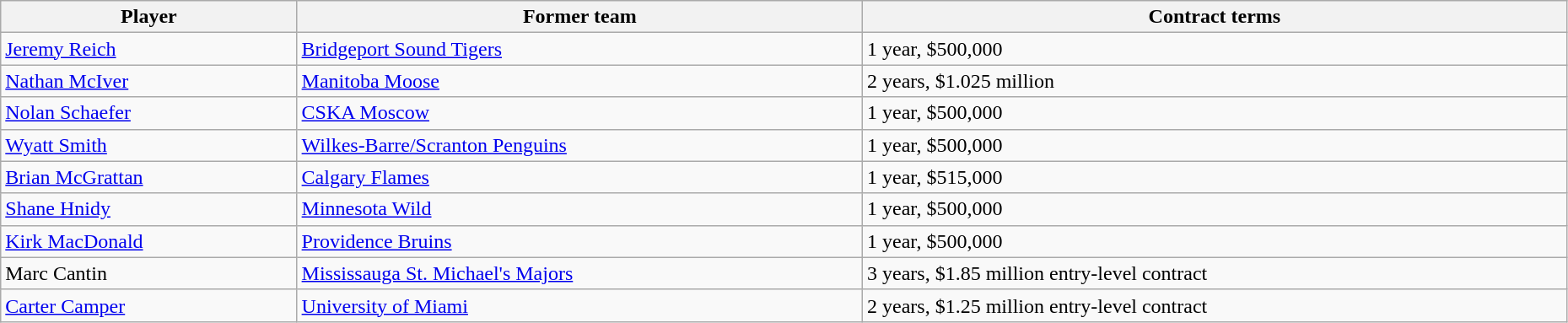<table class="wikitable" width=98%>
<tr>
<th>Player</th>
<th>Former team</th>
<th>Contract terms</th>
</tr>
<tr>
<td><a href='#'>Jeremy Reich</a></td>
<td><a href='#'>Bridgeport Sound Tigers</a></td>
<td>1 year, $500,000</td>
</tr>
<tr>
<td><a href='#'>Nathan McIver</a></td>
<td><a href='#'>Manitoba Moose</a></td>
<td>2 years, $1.025 million</td>
</tr>
<tr>
<td><a href='#'>Nolan Schaefer</a></td>
<td><a href='#'>CSKA Moscow</a></td>
<td>1 year, $500,000</td>
</tr>
<tr>
<td><a href='#'>Wyatt Smith</a></td>
<td><a href='#'>Wilkes-Barre/Scranton Penguins</a></td>
<td>1 year, $500,000</td>
</tr>
<tr>
<td><a href='#'>Brian McGrattan</a></td>
<td><a href='#'>Calgary Flames</a></td>
<td>1 year, $515,000</td>
</tr>
<tr>
<td><a href='#'>Shane Hnidy</a></td>
<td><a href='#'>Minnesota Wild</a></td>
<td>1 year, $500,000</td>
</tr>
<tr>
<td><a href='#'>Kirk MacDonald</a></td>
<td><a href='#'>Providence Bruins</a></td>
<td>1 year, $500,000</td>
</tr>
<tr>
<td>Marc Cantin</td>
<td><a href='#'>Mississauga St. Michael's Majors</a></td>
<td>3 years, $1.85 million entry-level contract</td>
</tr>
<tr>
<td><a href='#'>Carter Camper</a></td>
<td><a href='#'>University of Miami</a></td>
<td>2 years, $1.25 million entry-level contract</td>
</tr>
</table>
